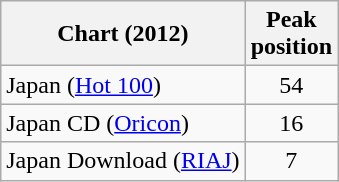<table class="wikitable sortable plainrowheaders">
<tr>
<th scope="col">Chart (2012)</th>
<th scope="col">Peak<br>position</th>
</tr>
<tr>
<td>Japan (<a href='#'>Hot 100</a>)</td>
<td style="text-align:center;">54</td>
</tr>
<tr>
<td>Japan CD (<a href='#'>Oricon</a>)</td>
<td style="text-align:center;">16</td>
</tr>
<tr>
<td>Japan Download (<a href='#'>RIAJ</a>)</td>
<td style="text-align:center;">7</td>
</tr>
</table>
